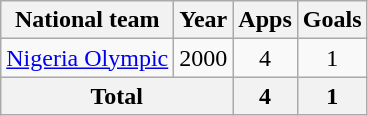<table class="wikitable" style="text-align:center">
<tr>
<th>National team</th>
<th>Year</th>
<th>Apps</th>
<th>Goals</th>
</tr>
<tr>
<td><a href='#'>Nigeria Olympic</a></td>
<td>2000</td>
<td>4</td>
<td>1</td>
</tr>
<tr>
<th colspan="2">Total</th>
<th>4</th>
<th>1</th>
</tr>
</table>
